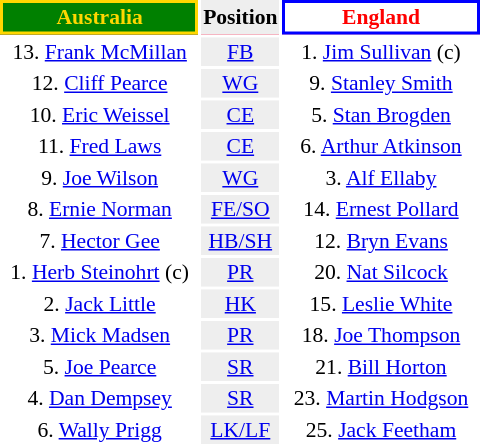<table style="float:right; font-size:90%; margin-left:1em; text-align:center">
<tr style="background:#f03;">
<th align="centre" style="width:126px; border:2px solid gold; background:green; color:gold;">Australia</th>
<th style="background:#eee; color:black;">Position</th>
<th align="centre"  style="width:126px; border:2px solid blue; background:white; color:red;">England</th>
</tr>
<tr>
<td>13. <a href='#'>Frank McMillan</a></td>
<td style=" background:#eee;"><a href='#'>FB</a></td>
<td>1. <a href='#'>Jim Sullivan</a> (c)</td>
</tr>
<tr>
<td>12. <a href='#'>Cliff Pearce</a></td>
<td style=" background:#eee;"><a href='#'>WG</a></td>
<td>9. <a href='#'>Stanley Smith</a></td>
</tr>
<tr>
<td>10. <a href='#'>Eric Weissel</a></td>
<td style=" background:#eee;"><a href='#'>CE</a></td>
<td>5. <a href='#'>Stan Brogden</a></td>
</tr>
<tr>
<td>11. <a href='#'>Fred Laws</a></td>
<td style=" background:#eee;"><a href='#'>CE</a></td>
<td>6. <a href='#'>Arthur Atkinson</a></td>
</tr>
<tr>
<td>9. <a href='#'>Joe Wilson</a></td>
<td style=" background:#eee;"><a href='#'>WG</a></td>
<td>3. <a href='#'>Alf Ellaby</a></td>
</tr>
<tr>
<td>8. <a href='#'>Ernie Norman</a></td>
<td style=" background:#eee;"><a href='#'>FE/SO</a></td>
<td>14. <a href='#'>Ernest Pollard</a></td>
</tr>
<tr>
<td>7. <a href='#'>Hector Gee</a></td>
<td style=" background:#eee;"><a href='#'>HB/SH</a></td>
<td>12. <a href='#'>Bryn Evans</a></td>
</tr>
<tr>
<td>1. <a href='#'>Herb Steinohrt</a> (c)</td>
<td style=" background:#eee;"><a href='#'>PR</a></td>
<td>20. <a href='#'>Nat Silcock</a></td>
</tr>
<tr>
<td>2. <a href='#'>Jack Little</a></td>
<td style=" background:#eee;"><a href='#'>HK</a></td>
<td>15. <a href='#'>Leslie White</a></td>
</tr>
<tr>
<td>3. <a href='#'>Mick Madsen</a></td>
<td style=" background:#eee;"><a href='#'>PR</a></td>
<td>18. <a href='#'>Joe Thompson</a></td>
</tr>
<tr>
<td>5. <a href='#'>Joe Pearce</a></td>
<td style=" background:#eee;"><a href='#'>SR</a></td>
<td>21. <a href='#'>Bill Horton</a></td>
</tr>
<tr>
<td>4. <a href='#'>Dan Dempsey</a></td>
<td style=" background:#eee;"><a href='#'>SR</a></td>
<td>23. <a href='#'>Martin Hodgson</a></td>
</tr>
<tr>
<td>6. <a href='#'>Wally Prigg</a></td>
<td style=" background:#eee;"><a href='#'>LK/LF</a></td>
<td>25. <a href='#'>Jack Feetham</a></td>
</tr>
</table>
